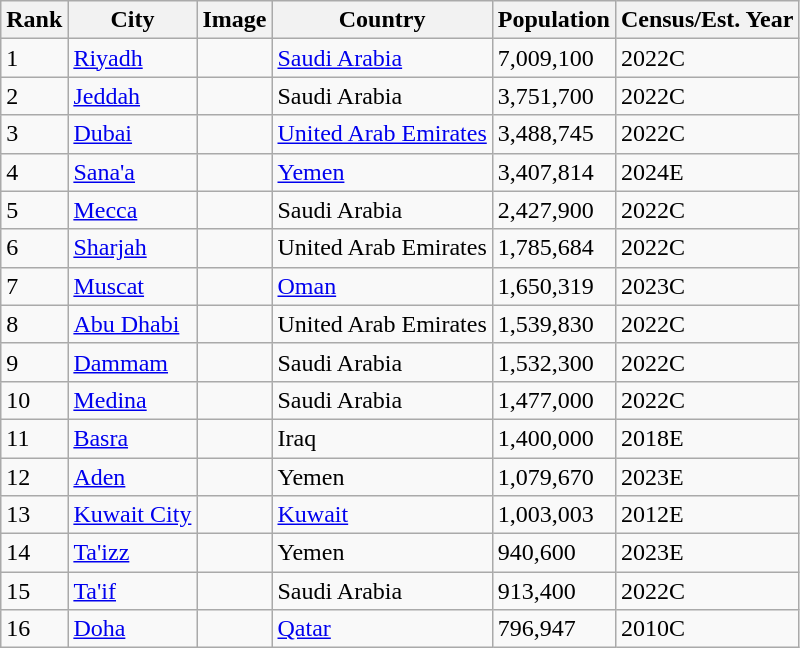<table class="wikitable sortable">
<tr>
<th>Rank</th>
<th>City</th>
<th>Image</th>
<th>Country</th>
<th>Population</th>
<th>Census/Est. Year</th>
</tr>
<tr style="vertical-align: top; text-align: left;">
<td>1</td>
<td><a href='#'>Riyadh</a></td>
<td></td>
<td><a href='#'>Saudi Arabia</a></td>
<td>7,009,100</td>
<td>2022C</td>
</tr>
<tr style="vertical-align: top; text-align: left;">
<td>2</td>
<td><a href='#'>Jeddah</a></td>
<td></td>
<td>Saudi Arabia</td>
<td>3,751,700</td>
<td>2022C</td>
</tr>
<tr style="vertical-align: top; text-align: left;">
<td>3</td>
<td><a href='#'>Dubai</a></td>
<td></td>
<td><a href='#'>United Arab Emirates</a></td>
<td>3,488,745</td>
<td>2022C</td>
</tr>
<tr style="vertical-align: top; text-align: left;">
<td>4</td>
<td><a href='#'>Sana'a</a></td>
<td></td>
<td><a href='#'>Yemen</a></td>
<td>3,407,814</td>
<td>2024E</td>
</tr>
<tr style="vertical-align: top; text-align: left;">
<td>5</td>
<td><a href='#'>Mecca</a></td>
<td></td>
<td>Saudi Arabia</td>
<td>2,427,900</td>
<td>2022C</td>
</tr>
<tr style="vertical-align: top; text-align: left;">
<td>6</td>
<td><a href='#'>Sharjah</a></td>
<td></td>
<td>United Arab Emirates</td>
<td>1,785,684</td>
<td>2022C</td>
</tr>
<tr style="vertical-align: top; text-align: left;">
<td>7</td>
<td><a href='#'>Muscat</a></td>
<td></td>
<td><a href='#'>Oman</a></td>
<td>1,650,319</td>
<td>2023C</td>
</tr>
<tr style="vertical-align: top; text-align: left;">
<td>8</td>
<td><a href='#'>Abu Dhabi</a></td>
<td></td>
<td>United Arab Emirates</td>
<td>1,539,830</td>
<td>2022C</td>
</tr>
<tr style="vertical-align: top; text-align: left;">
<td>9</td>
<td><a href='#'>Dammam</a></td>
<td></td>
<td>Saudi Arabia</td>
<td>1,532,300</td>
<td>2022C</td>
</tr>
<tr style="vertical-align: top; text-align: left;">
<td>10</td>
<td><a href='#'>Medina</a></td>
<td></td>
<td>Saudi Arabia</td>
<td>1,477,000</td>
<td>2022C</td>
</tr>
<tr style="vertical-align: top; text-align: left;">
<td>11</td>
<td><a href='#'>Basra</a></td>
<td></td>
<td>Iraq</td>
<td>1,400,000</td>
<td>2018E</td>
</tr>
<tr style="vertical-align: top; text-align: left;">
<td>12</td>
<td><a href='#'>Aden</a></td>
<td></td>
<td>Yemen</td>
<td>1,079,670</td>
<td>2023E</td>
</tr>
<tr style="vertical-align: top; text-align: left;">
<td>13</td>
<td><a href='#'>Kuwait City</a></td>
<td></td>
<td><a href='#'>Kuwait</a></td>
<td>1,003,003</td>
<td>2012E</td>
</tr>
<tr style="vertical-align: top; text-align: left;">
<td>14</td>
<td><a href='#'>Ta'izz</a></td>
<td></td>
<td>Yemen</td>
<td>940,600</td>
<td>2023E</td>
</tr>
<tr style="vertical-align: top; text-align: left;">
<td>15</td>
<td><a href='#'>Ta'if</a></td>
<td></td>
<td>Saudi Arabia</td>
<td>913,400</td>
<td>2022C</td>
</tr>
<tr style="vertical-align: top; text-align: left;">
<td>16</td>
<td><a href='#'>Doha</a></td>
<td></td>
<td><a href='#'>Qatar</a></td>
<td>796,947</td>
<td>2010C</td>
</tr>
</table>
